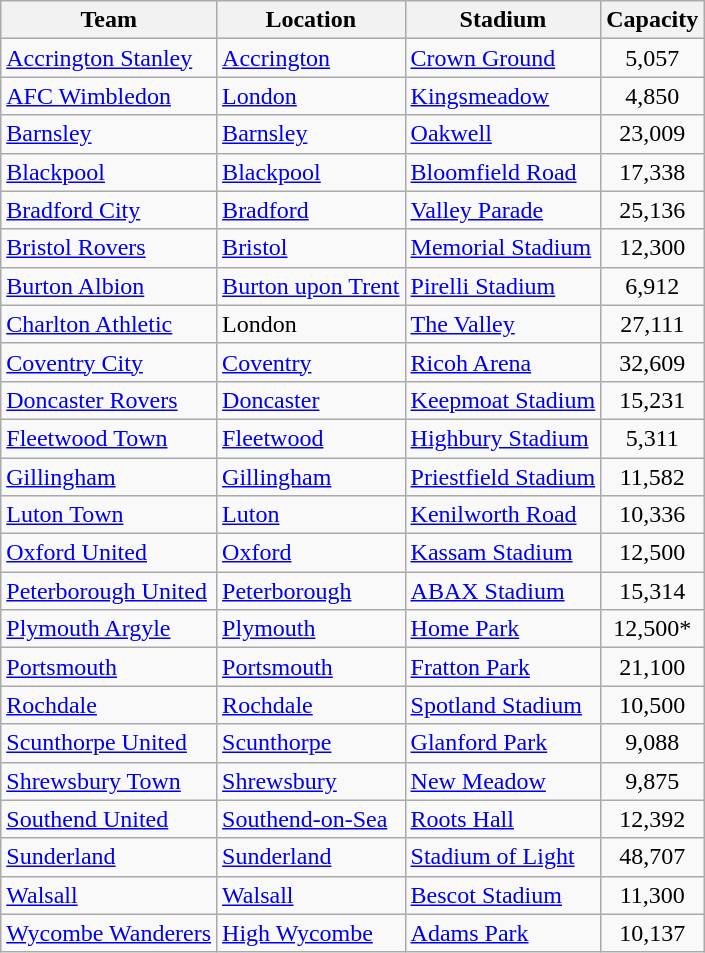<table class="wikitable sortable">
<tr>
<th>Team</th>
<th>Location</th>
<th>Stadium</th>
<th>Capacity</th>
</tr>
<tr>
<td><a href='#'>Accrington Stanley</a></td>
<td><a href='#'>Accrington</a></td>
<td><a href='#'>Crown Ground</a></td>
<td align="center">5,057</td>
</tr>
<tr>
<td><a href='#'>AFC Wimbledon</a></td>
<td><a href='#'>London</a> </td>
<td><a href='#'>Kingsmeadow</a></td>
<td align="center">4,850</td>
</tr>
<tr>
<td><a href='#'>Barnsley</a></td>
<td><a href='#'>Barnsley</a></td>
<td><a href='#'>Oakwell</a></td>
<td style="text-align:center;">23,009</td>
</tr>
<tr>
<td><a href='#'>Blackpool</a></td>
<td><a href='#'>Blackpool</a></td>
<td><a href='#'>Bloomfield Road</a></td>
<td align="center">17,338</td>
</tr>
<tr>
<td><a href='#'>Bradford City</a></td>
<td><a href='#'>Bradford</a></td>
<td><a href='#'>Valley Parade</a></td>
<td align="center">25,136</td>
</tr>
<tr>
<td><a href='#'>Bristol Rovers</a></td>
<td><a href='#'>Bristol</a></td>
<td><a href='#'>Memorial Stadium</a></td>
<td align="center">12,300</td>
</tr>
<tr>
<td><a href='#'>Burton Albion</a></td>
<td><a href='#'>Burton upon Trent</a></td>
<td><a href='#'>Pirelli Stadium</a></td>
<td style="text-align:center;">6,912</td>
</tr>
<tr>
<td><a href='#'>Charlton Athletic</a></td>
<td>London </td>
<td><a href='#'>The Valley</a></td>
<td align="center">27,111</td>
</tr>
<tr>
<td><a href='#'>Coventry City</a></td>
<td><a href='#'>Coventry</a></td>
<td><a href='#'>Ricoh Arena</a></td>
<td align="center">32,609</td>
</tr>
<tr>
<td><a href='#'>Doncaster Rovers</a></td>
<td><a href='#'>Doncaster</a></td>
<td><a href='#'>Keepmoat Stadium</a></td>
<td align="center">15,231</td>
</tr>
<tr>
<td><a href='#'>Fleetwood Town</a></td>
<td><a href='#'>Fleetwood</a></td>
<td><a href='#'>Highbury Stadium</a></td>
<td align="center">5,311</td>
</tr>
<tr>
<td><a href='#'>Gillingham</a></td>
<td><a href='#'>Gillingham</a></td>
<td><a href='#'>Priestfield Stadium</a></td>
<td align="center">11,582</td>
</tr>
<tr>
<td><a href='#'>Luton Town</a></td>
<td><a href='#'>Luton</a></td>
<td><a href='#'>Kenilworth Road</a></td>
<td align="center">10,336</td>
</tr>
<tr>
<td><a href='#'>Oxford United</a></td>
<td><a href='#'>Oxford</a></td>
<td><a href='#'>Kassam Stadium</a></td>
<td align="center">12,500</td>
</tr>
<tr>
<td><a href='#'>Peterborough United</a></td>
<td><a href='#'>Peterborough</a></td>
<td><a href='#'>ABAX Stadium</a></td>
<td align="center">15,314</td>
</tr>
<tr>
<td><a href='#'>Plymouth Argyle</a></td>
<td><a href='#'>Plymouth</a></td>
<td><a href='#'>Home Park</a></td>
<td align="center">12,500*</td>
</tr>
<tr>
<td><a href='#'>Portsmouth</a></td>
<td><a href='#'>Portsmouth</a></td>
<td><a href='#'>Fratton Park</a></td>
<td align="center">21,100</td>
</tr>
<tr>
<td><a href='#'>Rochdale</a></td>
<td><a href='#'>Rochdale</a></td>
<td><a href='#'>Spotland Stadium</a></td>
<td align="center">10,500</td>
</tr>
<tr>
<td><a href='#'>Scunthorpe United</a></td>
<td><a href='#'>Scunthorpe</a></td>
<td><a href='#'>Glanford Park</a></td>
<td align="center">9,088</td>
</tr>
<tr>
<td><a href='#'>Shrewsbury Town</a></td>
<td><a href='#'>Shrewsbury</a></td>
<td><a href='#'>New Meadow</a></td>
<td align="center">9,875</td>
</tr>
<tr>
<td><a href='#'>Southend United</a></td>
<td><a href='#'>Southend-on-Sea</a></td>
<td><a href='#'>Roots Hall</a></td>
<td align="center">12,392</td>
</tr>
<tr>
<td><a href='#'>Sunderland</a></td>
<td><a href='#'>Sunderland</a></td>
<td><a href='#'>Stadium of Light</a></td>
<td align="center">48,707</td>
</tr>
<tr>
<td><a href='#'>Walsall</a></td>
<td><a href='#'>Walsall</a></td>
<td><a href='#'>Bescot Stadium</a></td>
<td align="center">11,300</td>
</tr>
<tr>
<td><a href='#'>Wycombe Wanderers</a></td>
<td><a href='#'>High Wycombe</a></td>
<td><a href='#'>Adams Park</a></td>
<td align="center">10,137</td>
</tr>
</table>
